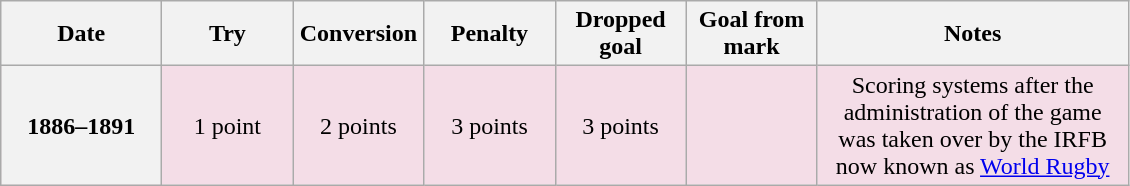<table class="wikitable">
<tr>
<th scope="col" width="100px">Date</th>
<th scope="col" width="80px">Try</th>
<th scope="col" width="80px">Conversion</th>
<th scope="col" width="80px">Penalty</th>
<th scope="col" width="80px">Dropped goal</th>
<th scope="col" width="80px">Goal from mark</th>
<th scope="col" width="200px">Notes<br></th>
</tr>
<tr style="text-align:center;background:#F4DDE7;">
<th>1886–1891</th>
<td>1 point</td>
<td>2 points</td>
<td>3 points</td>
<td>3 points</td>
<td></td>
<td rowspan="8">Scoring systems after the administration of the game was taken over by the IRFB now known as <a href='#'>World Rugby</a><br></td>
</tr>
</table>
